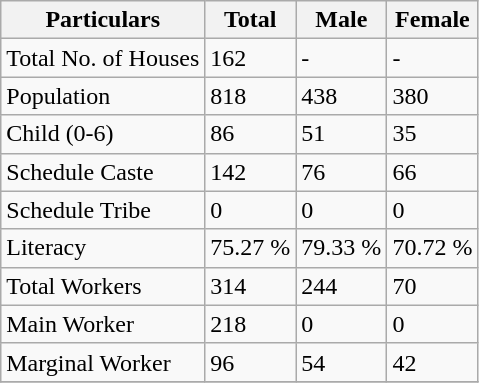<table class="wikitable sortable">
<tr>
<th>Particulars</th>
<th>Total</th>
<th>Male</th>
<th>Female</th>
</tr>
<tr>
<td>Total No. of Houses</td>
<td>162</td>
<td>-</td>
<td>-</td>
</tr>
<tr>
<td>Population</td>
<td>818</td>
<td>438</td>
<td>380</td>
</tr>
<tr>
<td>Child (0-6)</td>
<td>86</td>
<td>51</td>
<td>35</td>
</tr>
<tr>
<td>Schedule Caste</td>
<td>142</td>
<td>76</td>
<td>66</td>
</tr>
<tr>
<td>Schedule Tribe</td>
<td>0</td>
<td>0</td>
<td>0</td>
</tr>
<tr>
<td>Literacy</td>
<td>75.27 %</td>
<td>79.33 %</td>
<td>70.72 %</td>
</tr>
<tr>
<td>Total Workers</td>
<td>314</td>
<td>244</td>
<td>70</td>
</tr>
<tr>
<td>Main Worker</td>
<td>218</td>
<td>0</td>
<td>0</td>
</tr>
<tr>
<td>Marginal Worker</td>
<td>96</td>
<td>54</td>
<td>42</td>
</tr>
<tr>
</tr>
</table>
